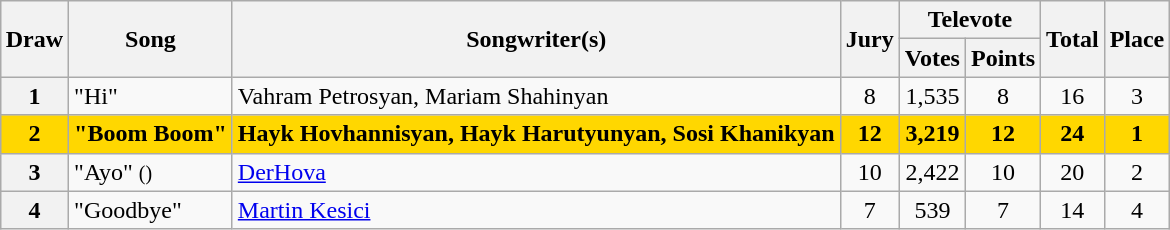<table class="wikitable sortable plainrowheaders" style="margin: 1em auto 1em auto; text-align:center">
<tr>
<th rowspan="2">Draw</th>
<th rowspan="2">Song</th>
<th rowspan="2">Songwriter(s)</th>
<th rowspan="2">Jury</th>
<th colspan="2">Televote</th>
<th rowspan="2">Total</th>
<th rowspan="2">Place</th>
</tr>
<tr>
<th>Votes</th>
<th>Points</th>
</tr>
<tr>
<th scope="row" style="text-align:center;">1</th>
<td align="left">"Hi"</td>
<td align="left">Vahram Petrosyan, Mariam Shahinyan</td>
<td>8</td>
<td>1,535</td>
<td>8</td>
<td>16</td>
<td>3</td>
</tr>
<tr style="font-weight:bold; background:gold;">
<th scope="row" style="text-align:center; font-weight:bold; background:gold">2</th>
<td align="left">"Boom Boom"</td>
<td align="left">Hayk Hovhannisyan, Hayk Harutyunyan, Sosi Khanikyan</td>
<td>12</td>
<td>3,219</td>
<td>12</td>
<td>24</td>
<td>1</td>
</tr>
<tr>
<th scope="row" style="text-align:center;">3</th>
<td align="left">"Ayo" <small>()</small></td>
<td align="left"><a href='#'>DerHova</a></td>
<td>10</td>
<td>2,422</td>
<td>10</td>
<td>20</td>
<td>2</td>
</tr>
<tr>
<th scope="row" style="text-align:center;">4</th>
<td align="left">"Goodbye"</td>
<td align="left"><a href='#'>Martin Kesici</a></td>
<td>7</td>
<td>539</td>
<td>7</td>
<td>14</td>
<td>4</td>
</tr>
</table>
